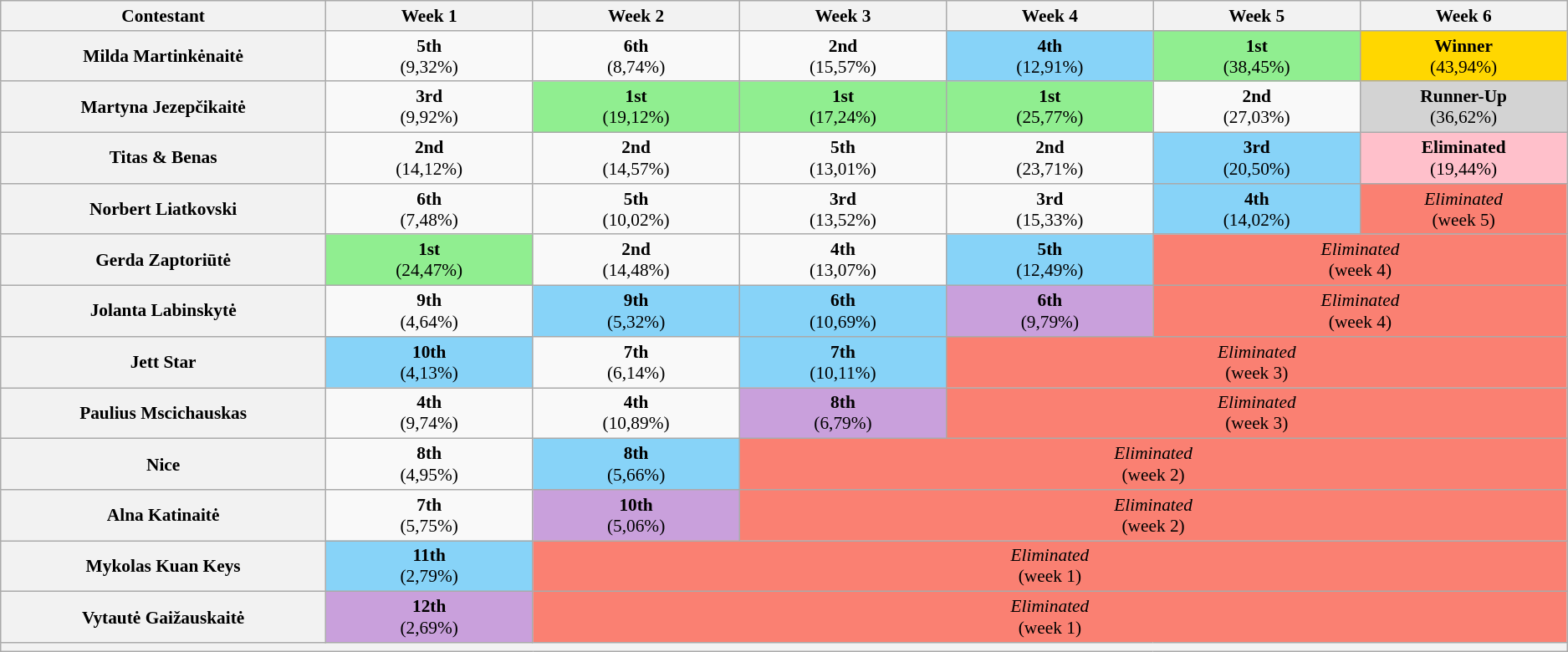<table class="wikitable" style="text-align:center; font-size:89%">
<tr>
<th style="width:11%" scope="col">Contestant</th>
<th style="width:7%" scope="col">Week 1</th>
<th style="width:7%" scope="col">Week 2</th>
<th style="width:7%" scope="col">Week 3</th>
<th style="width:7%" scope="col">Week 4</th>
<th style="width:7%" scope="col">Week 5</th>
<th style="width:7%" scope="col">Week 6</th>
</tr>
<tr>
<th scope="row">Milda Martinkėnaitė</th>
<td><strong>5th</strong> <br>(9,32%)</td>
<td><strong>6th</strong> <br>(8,74%)</td>
<td><strong>2nd</strong> <br>(15,57%)</td>
<td bgcolor="#87D3F8"><strong>4th</strong> <br>(12,91%)</td>
<td bgcolor="lightgreen"><strong>1st</strong> <br>(38,45%)</td>
<td bgcolor="gold"><strong>Winner</strong> <br>(43,94%)</td>
</tr>
<tr>
<th scope="row">Martyna Jezepčikaitė</th>
<td><strong>3rd</strong> <br>(9,92%)</td>
<td bgcolor="lightgreen"><strong>1st</strong> <br>(19,12%)</td>
<td bgcolor="lightgreen"><strong>1st</strong> <br>(17,24%)</td>
<td bgcolor="lightgreen"><strong>1st</strong> <br>(25,77%)</td>
<td><strong>2nd</strong> <br>(27,03%)</td>
<td bgcolor="lightgrey"><strong>Runner-Up</strong> <br>(36,62%)</td>
</tr>
<tr>
<th scope="row">Titas & Benas</th>
<td><strong>2nd</strong> <br>(14,12%)</td>
<td><strong>2nd</strong> <br>(14,57%)</td>
<td><strong>5th</strong> <br>(13,01%)</td>
<td><strong>2nd</strong> <br>(23,71%)</td>
<td bgcolor="#87D3F8"><strong>3rd</strong> <br>(20,50%)</td>
<td bgcolor="pink"><strong>Eliminated</strong> <br>(19,44%)</td>
</tr>
<tr>
<th scope="row">Norbert Liatkovski</th>
<td><strong>6th</strong> <br>(7,48%)</td>
<td><strong>5th</strong> <br>(10,02%)</td>
<td><strong>3rd</strong> <br>(13,52%)</td>
<td><strong>3rd</strong> <br>(15,33%)</td>
<td bgcolor="#87D3F8"><strong>4th</strong> <br>(14,02%)</td>
<td bgcolor="salmon" colspan=2><em>Eliminated</em><br>(week 5)</td>
</tr>
<tr>
<th scope="row">Gerda Zaptoriūtė</th>
<td bgcolor="lightgreen"><strong>1st</strong> <br>(24,47%)</td>
<td><strong>2nd</strong> <br>(14,48%)</td>
<td><strong>4th</strong> <br>(13,07%)</td>
<td bgcolor="#87D3F8"><strong>5th</strong> <br>(12,49%)</td>
<td bgcolor="salmon" colspan=2><em>Eliminated</em><br>(week 4)</td>
</tr>
<tr>
<th scope="row">Jolanta Labinskytė</th>
<td><strong>9th</strong> <br>(4,64%)</td>
<td bgcolor="#87D3F8"><strong>9th</strong> <br>(5,32%)</td>
<td bgcolor="#87D3F8"><strong>6th</strong> <br>(10,69%)</td>
<td bgcolor="#C9A0DC"><strong>6th</strong> <br>(9,79%)</td>
<td bgcolor="salmon" colspan=2><em>Eliminated</em><br>(week 4)</td>
</tr>
<tr>
<th scope="row">Jett Star</th>
<td bgcolor="#87D3F8"><strong>10th</strong> <br>(4,13%)</td>
<td><strong>7th</strong> <br>(6,14%)</td>
<td bgcolor="#87D3F8"><strong>7th</strong> <br>(10,11%)</td>
<td bgcolor="salmon" colspan=3><em>Eliminated</em><br>(week 3)</td>
</tr>
<tr>
<th scope="row">Paulius Mscichauskas</th>
<td><strong>4th</strong> <br>(9,74%)</td>
<td><strong>4th</strong> <br>(10,89%)</td>
<td bgcolor="#C9A0DC"><strong>8th</strong> <br> (6,79%)</td>
<td bgcolor="salmon" colspan=3><em>Eliminated</em><br>(week 3)</td>
</tr>
<tr>
<th scope="row">Nice</th>
<td><strong>8th</strong> <br>(4,95%)</td>
<td bgcolor="#87D3F8"><strong>8th</strong> <br>(5,66%)</td>
<td bgcolor="salmon" colspan=4><em>Eliminated</em><br>(week 2)</td>
</tr>
<tr>
<th scope="row">Alna Katinaitė</th>
<td><strong>7th</strong> <br>(5,75%)</td>
<td bgcolor="#C9A0DC"><strong>10th</strong> <br>(5,06%)</td>
<td bgcolor="salmon" colspan=4><em>Eliminated</em><br>(week 2)</td>
</tr>
<tr>
<th scope="row">Mykolas Kuan Keys</th>
<td bgcolor="#87D3F8"><strong>11th</strong> <br>(2,79%)</td>
<td bgcolor="salmon" colspan=5><em>Eliminated</em><br>(week 1)</td>
</tr>
<tr>
<th scope="row">Vytautė Gaižauskaitė</th>
<td bgcolor="#C9A0DC"><strong>12th</strong> <br>(2,69%)</td>
<td bgcolor="salmon" colspan=5><em>Eliminated</em><br>(week 1)</td>
</tr>
<tr>
<th colspan="7"></th>
</tr>
</table>
